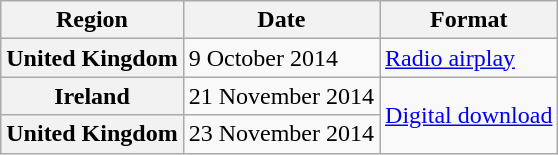<table class="wikitable sortable plainrowheaders">
<tr>
<th scope="col">Region</th>
<th scope="col">Date</th>
<th scope="col">Format</th>
</tr>
<tr>
<th scope="row">United Kingdom</th>
<td>9 October 2014</td>
<td><a href='#'>Radio airplay</a></td>
</tr>
<tr>
<th scope="row">Ireland</th>
<td>21 November 2014</td>
<td rowspan="2"><a href='#'>Digital download</a></td>
</tr>
<tr>
<th scope="row">United Kingdom</th>
<td>23 November 2014</td>
</tr>
</table>
